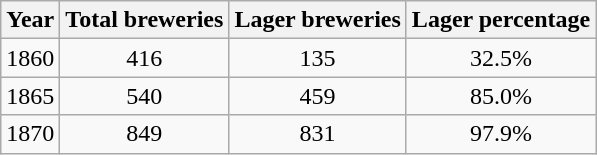<table class=wikitable>
<tr>
<th>Year</th>
<th>Total breweries</th>
<th>Lager breweries</th>
<th>Lager percentage</th>
</tr>
<tr align=center>
<td>1860</td>
<td>416</td>
<td>135</td>
<td>32.5%</td>
</tr>
<tr align=center>
<td>1865</td>
<td>540</td>
<td>459</td>
<td>85.0%</td>
</tr>
<tr align=center>
<td>1870</td>
<td>849</td>
<td>831</td>
<td>97.9%</td>
</tr>
</table>
